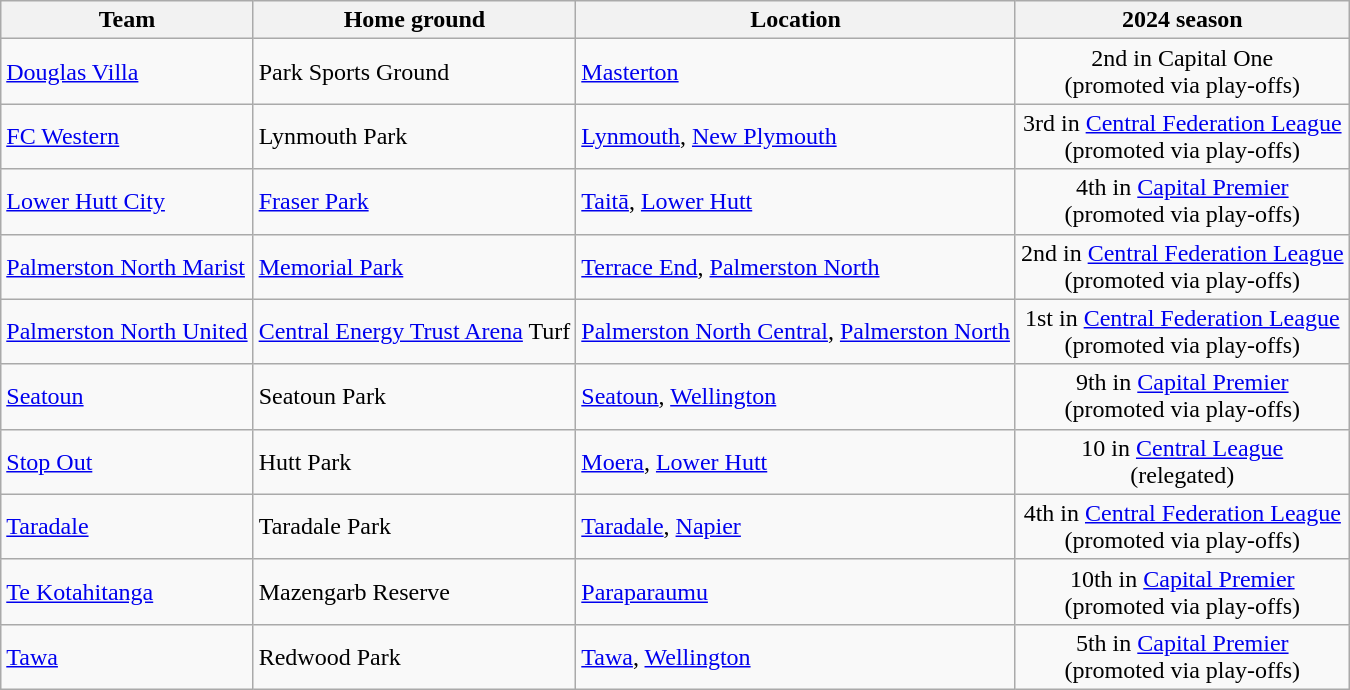<table class="wikitable sortable">
<tr>
<th>Team</th>
<th>Home ground</th>
<th>Location</th>
<th>2024 season</th>
</tr>
<tr>
<td><a href='#'>Douglas Villa</a></td>
<td>Park Sports Ground</td>
<td><a href='#'>Masterton</a></td>
<td align="center">2nd in Capital One<br>(promoted via play-offs)</td>
</tr>
<tr>
<td><a href='#'>FC Western</a></td>
<td>Lynmouth Park</td>
<td><a href='#'>Lynmouth</a>, <a href='#'>New Plymouth</a></td>
<td align="center">3rd in <a href='#'>Central Federation League</a><br>(promoted via play-offs)</td>
</tr>
<tr>
<td><a href='#'>Lower Hutt City</a></td>
<td><a href='#'>Fraser Park</a></td>
<td><a href='#'>Taitā</a>, <a href='#'>Lower Hutt</a></td>
<td align="center">4th in <a href='#'>Capital Premier</a><br>(promoted via play-offs)</td>
</tr>
<tr>
<td><a href='#'>Palmerston North Marist</a></td>
<td><a href='#'>Memorial Park</a></td>
<td><a href='#'>Terrace End</a>, <a href='#'>Palmerston North</a></td>
<td align="center">2nd in <a href='#'>Central Federation League</a><br>(promoted via play-offs)</td>
</tr>
<tr>
<td><a href='#'>Palmerston North United</a></td>
<td><a href='#'>Central Energy Trust Arena</a> Turf</td>
<td><a href='#'>Palmerston North Central</a>, <a href='#'>Palmerston North</a></td>
<td align="center">1st in <a href='#'>Central Federation League</a><br>(promoted via play-offs)</td>
</tr>
<tr>
<td><a href='#'>Seatoun</a></td>
<td>Seatoun Park</td>
<td><a href='#'>Seatoun</a>, <a href='#'>Wellington</a></td>
<td align="center">9th in <a href='#'>Capital Premier</a><br>(promoted via play-offs)</td>
</tr>
<tr>
<td><a href='#'>Stop Out</a></td>
<td>Hutt Park</td>
<td><a href='#'>Moera</a>, <a href='#'>Lower Hutt</a></td>
<td align="center">10 in <a href='#'>Central League</a><br>(relegated)</td>
</tr>
<tr>
<td><a href='#'>Taradale</a></td>
<td>Taradale Park</td>
<td><a href='#'>Taradale</a>, <a href='#'>Napier</a></td>
<td align="center">4th in <a href='#'>Central Federation League</a><br>(promoted via play-offs)</td>
</tr>
<tr>
<td><a href='#'>Te Kotahitanga</a></td>
<td>Mazengarb Reserve</td>
<td><a href='#'>Paraparaumu</a></td>
<td align="center">10th in <a href='#'>Capital Premier</a><br>(promoted via play-offs)</td>
</tr>
<tr>
<td><a href='#'>Tawa</a></td>
<td>Redwood Park</td>
<td><a href='#'>Tawa</a>, <a href='#'>Wellington</a></td>
<td align="center">5th in <a href='#'>Capital Premier</a><br>(promoted via play-offs)</td>
</tr>
</table>
